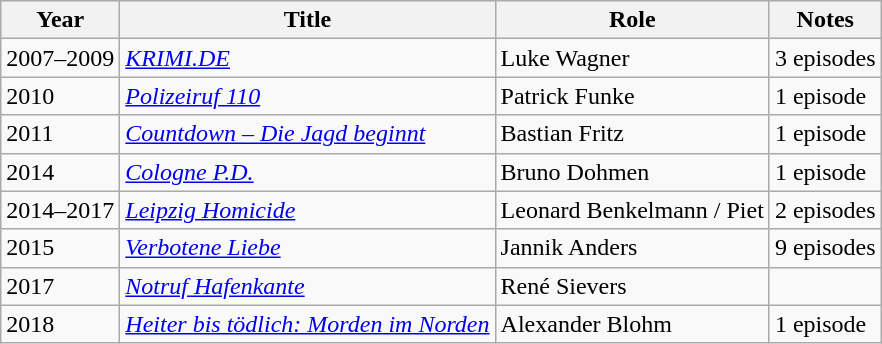<table class="wikitable sortable">
<tr>
<th>Year</th>
<th>Title</th>
<th>Role</th>
<th class="unsortable">Notes</th>
</tr>
<tr>
<td>2007–2009</td>
<td><em><a href='#'>KRIMI.DE</a></em></td>
<td>Luke Wagner</td>
<td>3 episodes</td>
</tr>
<tr>
<td>2010</td>
<td><em><a href='#'>Polizeiruf 110</a></em></td>
<td>Patrick Funke</td>
<td>1 episode</td>
</tr>
<tr>
<td>2011</td>
<td><em><a href='#'>Countdown – Die Jagd beginnt</a></em></td>
<td>Bastian Fritz</td>
<td>1 episode</td>
</tr>
<tr>
<td>2014</td>
<td><em><a href='#'>Cologne P.D.</a></em></td>
<td>Bruno Dohmen</td>
<td>1 episode</td>
</tr>
<tr>
<td>2014–2017</td>
<td><em><a href='#'>Leipzig Homicide</a></em></td>
<td>Leonard Benkelmann / Piet</td>
<td>2 episodes</td>
</tr>
<tr>
<td>2015</td>
<td><em><a href='#'>Verbotene Liebe</a></em></td>
<td>Jannik Anders</td>
<td>9 episodes</td>
</tr>
<tr>
<td>2017</td>
<td><em><a href='#'>Notruf Hafenkante</a></em></td>
<td>René Sievers</td>
<td></td>
</tr>
<tr>
<td>2018</td>
<td><em><a href='#'>Heiter bis tödlich: Morden im Norden</a></em></td>
<td>Alexander Blohm</td>
<td>1 episode</td>
</tr>
</table>
